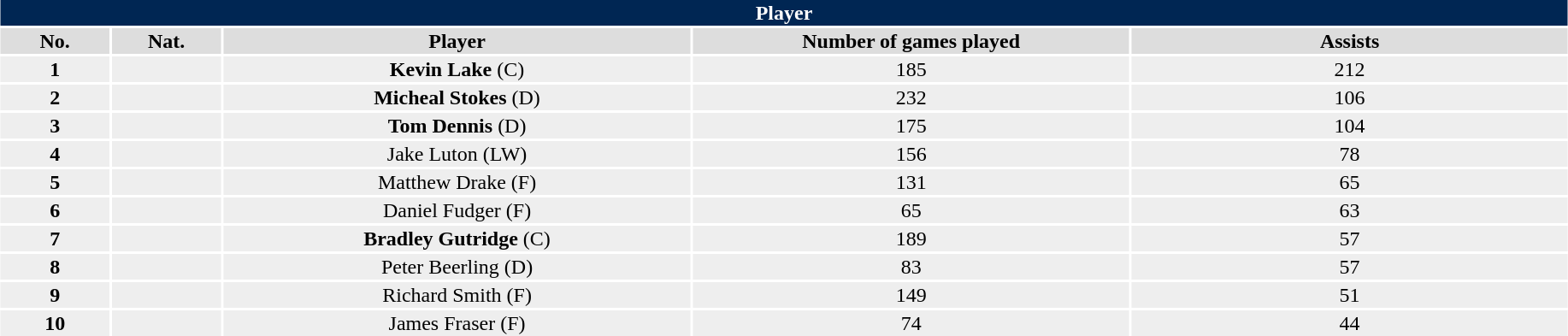<table class="toccolours"  style="width:97%; clear:both; margin:1.5em auto; text-align:center;">
<tr>
<th colspan="11" style="background:#002653; color:#FFFFFF;">Player</th>
</tr>
<tr style="background:#ddd;">
<th width=7%>No.</th>
<th width=7%>Nat.</th>
<th width=30%>Player</th>
<th width=28%>Number of games played</th>
<th width=28%>Assists</th>
</tr>
<tr style="background:#eee;">
<td><strong>1</strong></td>
<td></td>
<td align=center><strong>Kevin Lake</strong> (C)</td>
<td align=center>185</td>
<td align=center>212</td>
</tr>
<tr style="background:#eee;">
<td><strong>2</strong></td>
<td></td>
<td align=center><strong>Micheal Stokes</strong> (D)</td>
<td align=center>232</td>
<td align=center>106</td>
</tr>
<tr style="background:#eee;">
<td><strong>3</strong></td>
<td></td>
<td align=center><strong>Tom Dennis</strong> (D)</td>
<td align=center>175</td>
<td align=center>104</td>
</tr>
<tr style="background:#eee;">
<td><strong>4</strong></td>
<td></td>
<td align=center>Jake Luton (LW)</td>
<td align=center>156</td>
<td align=center>78</td>
</tr>
<tr style="background:#eee;">
<td><strong>5</strong></td>
<td></td>
<td align=center>Matthew Drake (F)</td>
<td align=center>131</td>
<td align=center>65</td>
</tr>
<tr style="background:#eee;">
<td><strong>6</strong></td>
<td></td>
<td align=center>Daniel Fudger (F)</td>
<td align=center>65</td>
<td align=center>63</td>
</tr>
<tr style="background:#eee;">
<td><strong>7</strong></td>
<td></td>
<td align=center><strong>Bradley Gutridge</strong> (C)</td>
<td align=center>189</td>
<td align=center>57</td>
</tr>
<tr style="background:#eee;">
<td><strong>8</strong></td>
<td></td>
<td align=center>Peter Beerling (D)</td>
<td align=center>83</td>
<td align=center>57</td>
</tr>
<tr style="background:#eee;">
<td><strong>9</strong></td>
<td></td>
<td align=center>Richard Smith (F)</td>
<td align=center>149</td>
<td align=center>51</td>
</tr>
<tr style="background:#eee;">
<td><strong>10</strong></td>
<td></td>
<td align=center>James Fraser (F)</td>
<td align=center>74</td>
<td align=center>44</td>
</tr>
<tr style="background:#eee;">
</tr>
</table>
